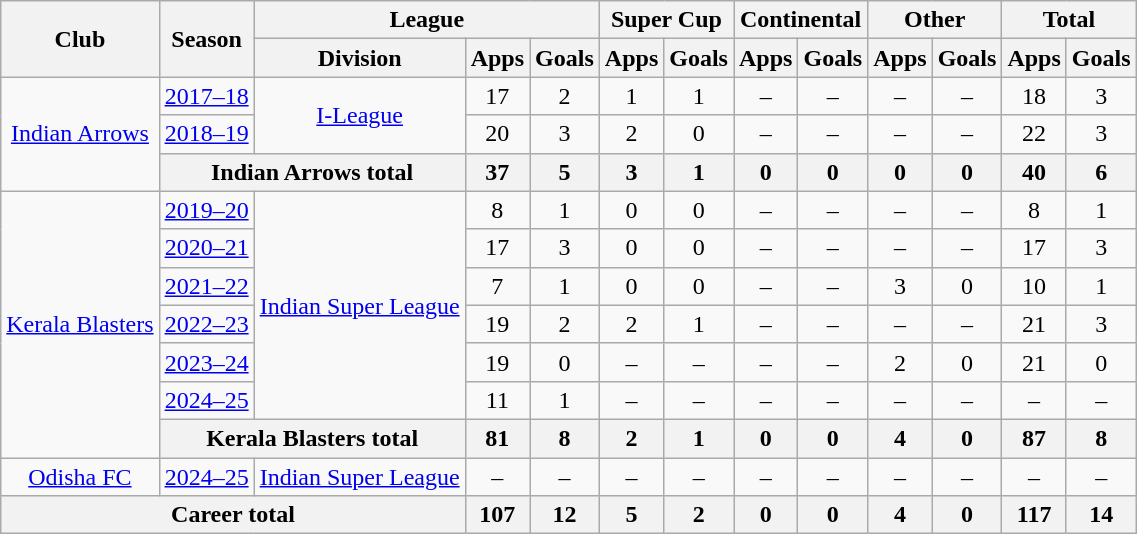<table class="wikitable" style="text-align: center;">
<tr>
<th rowspan="2">Club</th>
<th rowspan="2">Season</th>
<th colspan="3">League</th>
<th colspan="2">Super Cup</th>
<th colspan="2">Continental</th>
<th colspan="2">Other</th>
<th colspan="2">Total</th>
</tr>
<tr>
<th>Division</th>
<th>Apps</th>
<th>Goals</th>
<th>Apps</th>
<th>Goals</th>
<th>Apps</th>
<th>Goals</th>
<th>Apps</th>
<th>Goals</th>
<th>Apps</th>
<th>Goals</th>
</tr>
<tr>
<td rowspan="3"><a href='#'>Indian Arrows</a></td>
<td><a href='#'>2017–18</a></td>
<td rowspan="2"><a href='#'>I-League</a></td>
<td>17</td>
<td>2</td>
<td>1</td>
<td>1</td>
<td>–</td>
<td>–</td>
<td>–</td>
<td>–</td>
<td>18</td>
<td>3</td>
</tr>
<tr>
<td><a href='#'>2018–19</a></td>
<td>20</td>
<td>3</td>
<td>2</td>
<td>0</td>
<td>–</td>
<td>–</td>
<td>–</td>
<td>–</td>
<td>22</td>
<td>3</td>
</tr>
<tr>
<th colspan="2">Indian Arrows total</th>
<th>37</th>
<th>5</th>
<th>3</th>
<th>1</th>
<th>0</th>
<th>0</th>
<th>0</th>
<th>0</th>
<th>40</th>
<th>6</th>
</tr>
<tr>
<td rowspan="7"><a href='#'>Kerala Blasters</a></td>
<td><a href='#'>2019–20</a></td>
<td rowspan="6"><a href='#'>Indian Super League</a></td>
<td>8</td>
<td>1</td>
<td>0</td>
<td>0</td>
<td>–</td>
<td>–</td>
<td>–</td>
<td>–</td>
<td>8</td>
<td>1</td>
</tr>
<tr>
<td><a href='#'>2020–21</a></td>
<td>17</td>
<td>3</td>
<td>0</td>
<td>0</td>
<td>–</td>
<td>–</td>
<td>–</td>
<td>–</td>
<td>17</td>
<td>3</td>
</tr>
<tr>
<td><a href='#'>2021–22</a></td>
<td>7</td>
<td>1</td>
<td>0</td>
<td>0</td>
<td>–</td>
<td>–</td>
<td>3</td>
<td>0</td>
<td>10</td>
<td>1</td>
</tr>
<tr>
<td><a href='#'>2022–23</a></td>
<td>19</td>
<td>2</td>
<td>2</td>
<td>1</td>
<td>–</td>
<td>–</td>
<td>–</td>
<td>–</td>
<td>21</td>
<td>3</td>
</tr>
<tr>
<td><a href='#'>2023–24</a></td>
<td>19</td>
<td>0</td>
<td>–</td>
<td>–</td>
<td>–</td>
<td>–</td>
<td>2</td>
<td>0</td>
<td>21</td>
<td>0</td>
</tr>
<tr>
<td><a href='#'>2024–25</a></td>
<td>11</td>
<td>1</td>
<td>–</td>
<td>–</td>
<td>–</td>
<td>–</td>
<td>–</td>
<td>–</td>
<td>–</td>
<td>–</td>
</tr>
<tr>
<th colspan="2">Kerala Blasters total</th>
<th>81</th>
<th>8</th>
<th>2</th>
<th>1</th>
<th>0</th>
<th>0</th>
<th>4</th>
<th>0</th>
<th>87</th>
<th>8</th>
</tr>
<tr>
<td rowspan="1"><a href='#'>Odisha FC</a></td>
<td><a href='#'>2024–25</a></td>
<td rowspan="1"><a href='#'>Indian Super League</a></td>
<td>–</td>
<td>–</td>
<td>–</td>
<td>–</td>
<td>–</td>
<td>–</td>
<td>–</td>
<td>–</td>
<td>–</td>
<td>–</td>
</tr>
<tr>
<th colspan="3">Career total</th>
<th>107</th>
<th>12</th>
<th>5</th>
<th>2</th>
<th>0</th>
<th>0</th>
<th>4</th>
<th>0</th>
<th>117</th>
<th>14</th>
</tr>
</table>
